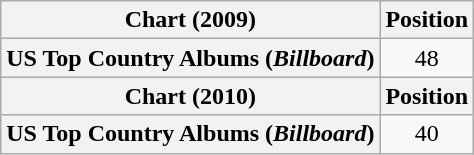<table class="wikitable plainrowheaders" style="text-align:center">
<tr>
<th scope="col">Chart (2009)</th>
<th scope="col">Position</th>
</tr>
<tr>
<th scope="row">US Top Country Albums (<em>Billboard</em>)</th>
<td>48</td>
</tr>
<tr>
<th scope="col">Chart (2010)</th>
<th scope="col">Position</th>
</tr>
<tr>
<th scope="row">US Top Country Albums (<em>Billboard</em>)</th>
<td>40</td>
</tr>
</table>
